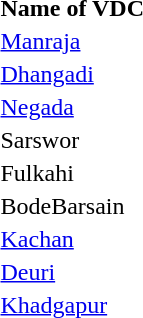<table>
<tr>
<th>Name of VDC</th>
</tr>
<tr>
<td><a href='#'>Manraja</a></td>
</tr>
<tr>
<td><a href='#'>Dhangadi</a></td>
</tr>
<tr>
<td><a href='#'>Negada</a></td>
</tr>
<tr>
<td>Sarswor</td>
</tr>
<tr>
<td>Fulkahi</td>
</tr>
<tr>
<td>BodeBarsain</td>
</tr>
<tr>
<td><a href='#'>Kachan</a></td>
</tr>
<tr>
<td><a href='#'>Deuri</a></td>
</tr>
<tr>
<td><a href='#'>Khadgapur</a></td>
</tr>
</table>
